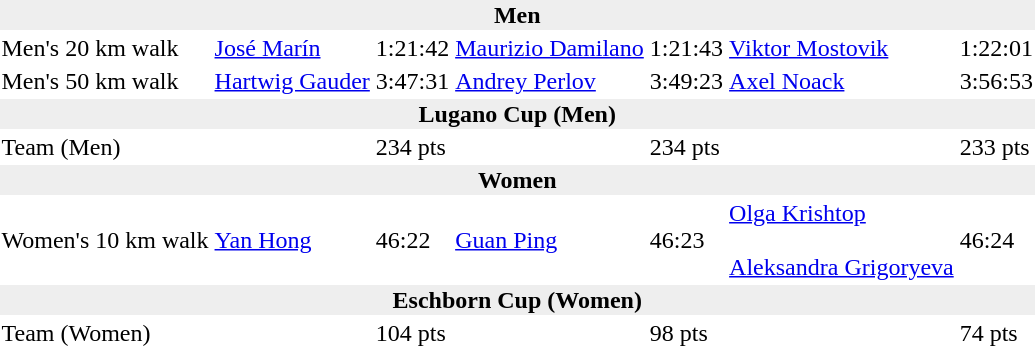<table>
<tr>
<td colspan=7 bgcolor=#eeeeee style=text-align:center;><strong>Men</strong></td>
</tr>
<tr>
<td>Men's 20 km walk</td>
<td><a href='#'>José Marín</a><br></td>
<td>1:21:42</td>
<td><a href='#'>Maurizio Damilano</a><br></td>
<td>1:21:43</td>
<td><a href='#'>Viktor Mostovik</a><br></td>
<td>1:22:01</td>
</tr>
<tr>
<td>Men's 50 km walk</td>
<td><a href='#'>Hartwig Gauder</a><br></td>
<td>3:47:31</td>
<td><a href='#'>Andrey Perlov</a><br></td>
<td>3:49:23</td>
<td><a href='#'>Axel Noack</a><br></td>
<td>3:56:53</td>
</tr>
<tr>
<td colspan=7 bgcolor=#eeeeee style=text-align:center;><strong>Lugano Cup (Men)</strong></td>
</tr>
<tr>
<td>Team (Men)</td>
<td></td>
<td>234 pts</td>
<td></td>
<td>234 pts</td>
<td></td>
<td>233 pts</td>
</tr>
<tr>
<td colspan=7 bgcolor=#eeeeee style=text-align:center;><strong>Women</strong></td>
</tr>
<tr>
<td>Women's 10 km walk</td>
<td><a href='#'>Yan Hong</a><br></td>
<td>46:22</td>
<td><a href='#'>Guan Ping</a><br></td>
<td>46:23</td>
<td><a href='#'>Olga Krishtop</a><br><br><a href='#'>Aleksandra Grigoryeva</a><br></td>
<td>46:24</td>
</tr>
<tr>
<td colspan=7 bgcolor=#eeeeee style=text-align:center;><strong>Eschborn Cup (Women)</strong></td>
</tr>
<tr>
<td>Team (Women)</td>
<td></td>
<td>104 pts</td>
<td></td>
<td>98 pts</td>
<td></td>
<td>74 pts</td>
</tr>
</table>
